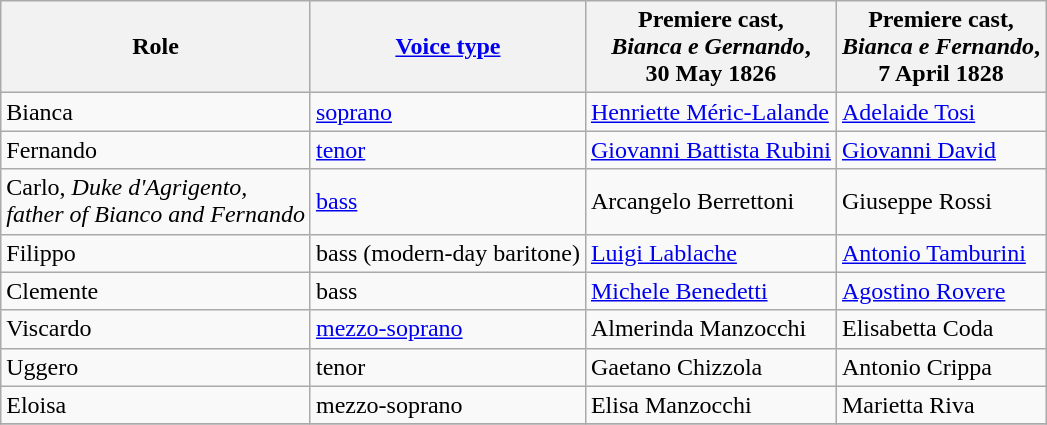<table class="wikitable">
<tr>
<th>Role</th>
<th><a href='#'>Voice type</a></th>
<th>Premiere cast,<br><em>Bianca e Gernando</em>,<br>30 May 1826</th>
<th>Premiere cast,<br><em>Bianca e Fernando</em>,<br>7 April 1828</th>
</tr>
<tr>
<td>Bianca</td>
<td><a href='#'>soprano</a></td>
<td><a href='#'>Henriette Méric-Lalande</a></td>
<td><a href='#'>Adelaide Tosi</a></td>
</tr>
<tr>
<td>Fernando</td>
<td><a href='#'>tenor</a></td>
<td><a href='#'>Giovanni Battista Rubini</a></td>
<td><a href='#'>Giovanni David</a></td>
</tr>
<tr>
<td>Carlo, <em>Duke d'Agrigento, <br>father of Bianco and Fernando</em></td>
<td><a href='#'>bass</a></td>
<td>Arcangelo Berrettoni</td>
<td>Giuseppe Rossi</td>
</tr>
<tr>
<td>Filippo</td>
<td>bass (modern-day baritone)</td>
<td><a href='#'>Luigi Lablache</a></td>
<td><a href='#'>Antonio Tamburini</a></td>
</tr>
<tr>
<td>Clemente</td>
<td>bass</td>
<td><a href='#'>Michele Benedetti</a></td>
<td><a href='#'>Agostino Rovere</a></td>
</tr>
<tr>
<td>Viscardo</td>
<td><a href='#'>mezzo-soprano</a></td>
<td>Almerinda Manzocchi</td>
<td>Elisabetta Coda</td>
</tr>
<tr>
<td>Uggero</td>
<td>tenor</td>
<td>Gaetano Chizzola</td>
<td>Antonio Crippa</td>
</tr>
<tr>
<td>Eloisa</td>
<td>mezzo-soprano</td>
<td>Elisa Manzocchi</td>
<td>Marietta Riva</td>
</tr>
<tr>
</tr>
</table>
